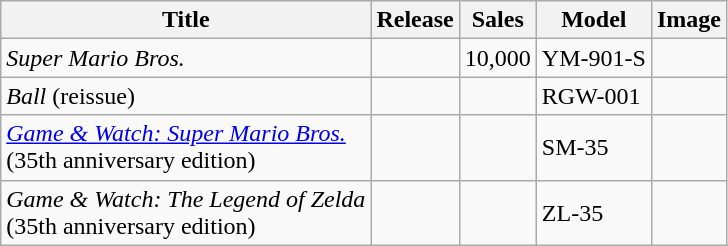<table class="wikitable sortable">
<tr>
<th>Title</th>
<th>Release</th>
<th>Sales</th>
<th>Model</th>
<th class="unsortable">Image</th>
</tr>
<tr>
<td><em>Super Mario Bros.</em></td>
<td></td>
<td>10,000</td>
<td>YM-901-S</td>
<td></td>
</tr>
<tr>
<td><em>Ball</em> (reissue)</td>
<td></td>
<td></td>
<td>RGW-001</td>
<td></td>
</tr>
<tr>
<td><em><a href='#'>Game & Watch: Super Mario Bros.</a></em><br>(35th anniversary edition)</td>
<td></td>
<td></td>
<td>SM-35</td>
<td></td>
</tr>
<tr>
<td><em>Game & Watch: The Legend of Zelda</em><br>(35th anniversary edition)</td>
<td></td>
<td></td>
<td>ZL-35</td>
<td></td>
</tr>
</table>
